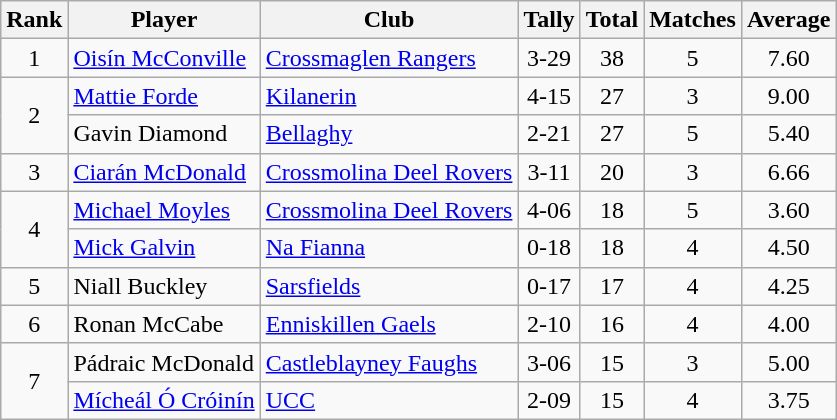<table class="wikitable">
<tr>
<th>Rank</th>
<th>Player</th>
<th>Club</th>
<th>Tally</th>
<th>Total</th>
<th>Matches</th>
<th>Average</th>
</tr>
<tr>
<td rowspan="1" style="text-align:center;">1</td>
<td><a href='#'>Oisín McConville</a></td>
<td><a href='#'>Crossmaglen Rangers</a></td>
<td align=center>3-29</td>
<td align=center>38</td>
<td align=center>5</td>
<td align=center>7.60</td>
</tr>
<tr>
<td rowspan="2" style="text-align:center;">2</td>
<td><a href='#'>Mattie Forde</a></td>
<td><a href='#'>Kilanerin</a></td>
<td align=center>4-15</td>
<td align=center>27</td>
<td align=center>3</td>
<td align=center>9.00</td>
</tr>
<tr>
<td>Gavin Diamond</td>
<td><a href='#'>Bellaghy</a></td>
<td align=center>2-21</td>
<td align=center>27</td>
<td align=center>5</td>
<td align=center>5.40</td>
</tr>
<tr>
<td rowspan="1" style="text-align:center;">3</td>
<td><a href='#'>Ciarán McDonald</a></td>
<td><a href='#'>Crossmolina Deel Rovers</a></td>
<td align=center>3-11</td>
<td align=center>20</td>
<td align=center>3</td>
<td align=center>6.66</td>
</tr>
<tr>
<td rowspan="2" style="text-align:center;">4</td>
<td><a href='#'>Michael Moyles</a></td>
<td><a href='#'>Crossmolina Deel Rovers</a></td>
<td align=center>4-06</td>
<td align=center>18</td>
<td align=center>5</td>
<td align=center>3.60</td>
</tr>
<tr>
<td><a href='#'>Mick Galvin</a></td>
<td><a href='#'>Na Fianna</a></td>
<td align=center>0-18</td>
<td align=center>18</td>
<td align=center>4</td>
<td align=center>4.50</td>
</tr>
<tr>
<td rowspan="1" style="text-align:center;">5</td>
<td>Niall Buckley</td>
<td><a href='#'>Sarsfields</a></td>
<td align=center>0-17</td>
<td align=center>17</td>
<td align=center>4</td>
<td align=center>4.25</td>
</tr>
<tr>
<td rowspan="1" style="text-align:center;">6</td>
<td>Ronan McCabe</td>
<td><a href='#'>Enniskillen Gaels</a></td>
<td align=center>2-10</td>
<td align=center>16</td>
<td align=center>4</td>
<td align=center>4.00</td>
</tr>
<tr>
<td rowspan="2" style="text-align:center;">7</td>
<td>Pádraic McDonald</td>
<td><a href='#'>Castleblayney Faughs</a></td>
<td align=center>3-06</td>
<td align=center>15</td>
<td align=center>3</td>
<td align=center>5.00</td>
</tr>
<tr>
<td><a href='#'>Mícheál Ó Cróinín</a></td>
<td><a href='#'>UCC</a></td>
<td align=center>2-09</td>
<td align=center>15</td>
<td align=center>4</td>
<td align=center>3.75</td>
</tr>
</table>
